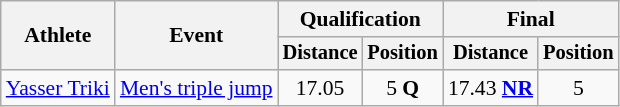<table class=wikitable style="font-size:90%;">
<tr>
<th rowspan=2>Athlete</th>
<th rowspan=2>Event</th>
<th colspan=2>Qualification</th>
<th colspan=2>Final</th>
</tr>
<tr style="font-size:95%">
<th>Distance</th>
<th>Position</th>
<th>Distance</th>
<th>Position</th>
</tr>
<tr align=center>
<td align=left><a href='#'>Yasser Triki</a></td>
<td align=left><a href='#'>Men's triple jump</a></td>
<td>17.05</td>
<td>5 <strong>Q</strong></td>
<td>17.43 <strong><a href='#'>NR</a></strong></td>
<td>5</td>
</tr>
</table>
